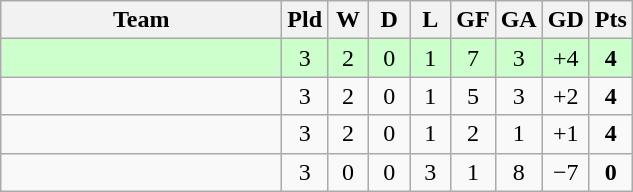<table class="wikitable" style="text-align:center;">
<tr>
<th width=180>Team</th>
<th width=20>Pld</th>
<th width=20>W</th>
<th width=20>D</th>
<th width=20>L</th>
<th width=20>GF</th>
<th width=20>GA</th>
<th width=20>GD</th>
<th width=20>Pts</th>
</tr>
<tr bgcolor="ccffcc">
<td align="left"></td>
<td>3</td>
<td>2</td>
<td>0</td>
<td>1</td>
<td>7</td>
<td>3</td>
<td>+4</td>
<td><strong>4</strong></td>
</tr>
<tr>
<td align="left"></td>
<td>3</td>
<td>2</td>
<td>0</td>
<td>1</td>
<td>5</td>
<td>3</td>
<td>+2</td>
<td><strong>4</strong></td>
</tr>
<tr>
<td align="left"></td>
<td>3</td>
<td>2</td>
<td>0</td>
<td>1</td>
<td>2</td>
<td>1</td>
<td>+1</td>
<td><strong>4</strong></td>
</tr>
<tr>
<td align="left"></td>
<td>3</td>
<td>0</td>
<td>0</td>
<td>3</td>
<td>1</td>
<td>8</td>
<td>−7</td>
<td><strong>0</strong></td>
</tr>
</table>
